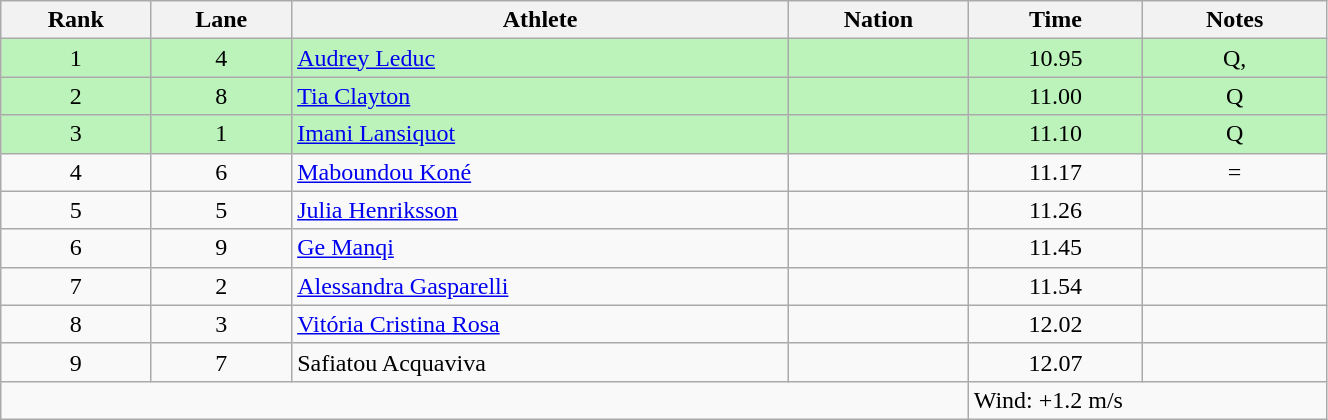<table class="wikitable sortable" style="text-align:center;width: 70%;">
<tr>
<th>Rank</th>
<th>Lane</th>
<th>Athlete</th>
<th>Nation</th>
<th>Time</th>
<th>Notes</th>
</tr>
<tr bgcolor=bbf3bb>
<td>1</td>
<td>4</td>
<td align=left><a href='#'>Audrey Leduc</a></td>
<td align=left></td>
<td>10.95</td>
<td>Q, </td>
</tr>
<tr bgcolor=bbf3bb>
<td>2</td>
<td>8</td>
<td align=left><a href='#'>Tia Clayton</a></td>
<td align=left></td>
<td>11.00</td>
<td>Q</td>
</tr>
<tr bgcolor=bbf3bb>
<td>3</td>
<td>1</td>
<td align=left><a href='#'>Imani Lansiquot</a></td>
<td align=left></td>
<td>11.10</td>
<td>Q</td>
</tr>
<tr>
<td>4</td>
<td>6</td>
<td align=left><a href='#'>Maboundou Koné</a></td>
<td align=left></td>
<td>11.17</td>
<td>=</td>
</tr>
<tr>
<td>5</td>
<td>5</td>
<td align=left><a href='#'>Julia Henriksson</a></td>
<td align=left></td>
<td>11.26</td>
<td></td>
</tr>
<tr>
<td>6</td>
<td>9</td>
<td align=left><a href='#'>Ge Manqi</a></td>
<td align=left></td>
<td>11.45</td>
<td></td>
</tr>
<tr>
<td>7</td>
<td>2</td>
<td align=left><a href='#'>Alessandra Gasparelli</a></td>
<td align=left></td>
<td>11.54</td>
<td></td>
</tr>
<tr>
<td>8</td>
<td>3</td>
<td align=left><a href='#'>Vitória Cristina Rosa</a></td>
<td align=left></td>
<td>12.02</td>
<td></td>
</tr>
<tr>
<td>9</td>
<td>7</td>
<td align=left>Safiatou Acquaviva</td>
<td align=left></td>
<td>12.07</td>
<td></td>
</tr>
<tr class="sortbottom">
<td colspan="4"></td>
<td colspan="2" style="text-align:left;">Wind: +1.2 m/s</td>
</tr>
</table>
